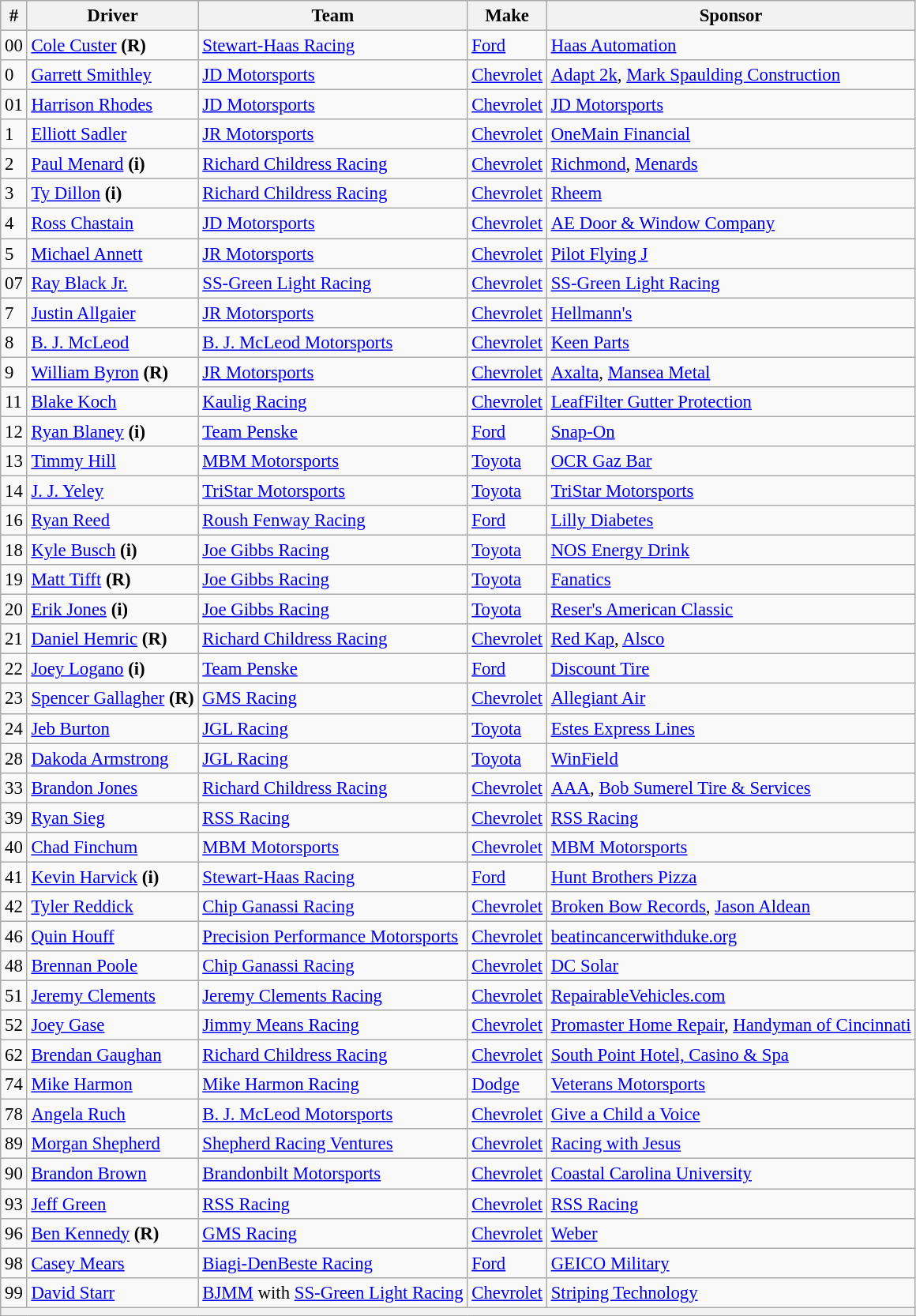<table class="wikitable" style="font-size:95%">
<tr>
<th>#</th>
<th>Driver</th>
<th>Team</th>
<th>Make</th>
<th>Sponsor</th>
</tr>
<tr>
<td>00</td>
<td><a href='#'>Cole Custer</a> <strong>(R)</strong></td>
<td><a href='#'>Stewart-Haas Racing</a></td>
<td><a href='#'>Ford</a></td>
<td><a href='#'>Haas Automation</a></td>
</tr>
<tr>
<td>0</td>
<td><a href='#'>Garrett Smithley</a></td>
<td><a href='#'>JD Motorsports</a></td>
<td><a href='#'>Chevrolet</a></td>
<td><a href='#'>Adapt 2k</a>, <a href='#'>Mark Spaulding Construction</a></td>
</tr>
<tr>
<td>01</td>
<td><a href='#'>Harrison Rhodes</a></td>
<td><a href='#'>JD Motorsports</a></td>
<td><a href='#'>Chevrolet</a></td>
<td><a href='#'>JD Motorsports</a></td>
</tr>
<tr>
<td>1</td>
<td><a href='#'>Elliott Sadler</a></td>
<td><a href='#'>JR Motorsports</a></td>
<td><a href='#'>Chevrolet</a></td>
<td><a href='#'>OneMain Financial</a></td>
</tr>
<tr>
<td>2</td>
<td><a href='#'>Paul Menard</a> <strong>(i)</strong></td>
<td><a href='#'>Richard Childress Racing</a></td>
<td><a href='#'>Chevrolet</a></td>
<td><a href='#'>Richmond</a>, <a href='#'>Menards</a></td>
</tr>
<tr>
<td>3</td>
<td><a href='#'>Ty Dillon</a> <strong>(i)</strong></td>
<td><a href='#'>Richard Childress Racing</a></td>
<td><a href='#'>Chevrolet</a></td>
<td><a href='#'>Rheem</a></td>
</tr>
<tr>
<td>4</td>
<td><a href='#'>Ross Chastain</a></td>
<td><a href='#'>JD Motorsports</a></td>
<td><a href='#'>Chevrolet</a></td>
<td><a href='#'>AE Door & Window Company</a></td>
</tr>
<tr>
<td>5</td>
<td><a href='#'>Michael Annett</a></td>
<td><a href='#'>JR Motorsports</a></td>
<td><a href='#'>Chevrolet</a></td>
<td><a href='#'>Pilot Flying J</a></td>
</tr>
<tr>
<td>07</td>
<td><a href='#'>Ray Black Jr.</a></td>
<td><a href='#'>SS-Green Light Racing</a></td>
<td><a href='#'>Chevrolet</a></td>
<td><a href='#'>SS-Green Light Racing</a></td>
</tr>
<tr>
<td>7</td>
<td><a href='#'>Justin Allgaier</a></td>
<td><a href='#'>JR Motorsports</a></td>
<td><a href='#'>Chevrolet</a></td>
<td><a href='#'>Hellmann's</a></td>
</tr>
<tr>
<td>8</td>
<td><a href='#'>B. J. McLeod</a></td>
<td><a href='#'>B. J. McLeod Motorsports</a></td>
<td><a href='#'>Chevrolet</a></td>
<td><a href='#'>Keen Parts</a></td>
</tr>
<tr>
<td>9</td>
<td><a href='#'>William Byron</a> <strong>(R)</strong></td>
<td><a href='#'>JR Motorsports</a></td>
<td><a href='#'>Chevrolet</a></td>
<td><a href='#'>Axalta</a>, <a href='#'>Mansea Metal</a></td>
</tr>
<tr>
<td>11</td>
<td><a href='#'>Blake Koch</a></td>
<td><a href='#'>Kaulig Racing</a></td>
<td><a href='#'>Chevrolet</a></td>
<td><a href='#'>LeafFilter Gutter Protection</a></td>
</tr>
<tr>
<td>12</td>
<td><a href='#'>Ryan Blaney</a> <strong>(i)</strong></td>
<td><a href='#'>Team Penske</a></td>
<td><a href='#'>Ford</a></td>
<td><a href='#'>Snap-On</a></td>
</tr>
<tr>
<td>13</td>
<td><a href='#'>Timmy Hill</a></td>
<td><a href='#'>MBM Motorsports</a></td>
<td><a href='#'>Toyota</a></td>
<td><a href='#'>OCR Gaz Bar</a></td>
</tr>
<tr>
<td>14</td>
<td><a href='#'>J. J. Yeley</a></td>
<td><a href='#'>TriStar Motorsports</a></td>
<td><a href='#'>Toyota</a></td>
<td><a href='#'>TriStar Motorsports</a></td>
</tr>
<tr>
<td>16</td>
<td><a href='#'>Ryan Reed</a></td>
<td><a href='#'>Roush Fenway Racing</a></td>
<td><a href='#'>Ford</a></td>
<td><a href='#'>Lilly Diabetes</a></td>
</tr>
<tr>
<td>18</td>
<td><a href='#'>Kyle Busch</a> <strong>(i)</strong></td>
<td><a href='#'>Joe Gibbs Racing</a></td>
<td><a href='#'>Toyota</a></td>
<td><a href='#'>NOS Energy Drink</a></td>
</tr>
<tr>
<td>19</td>
<td><a href='#'>Matt Tifft</a> <strong>(R)</strong></td>
<td><a href='#'>Joe Gibbs Racing</a></td>
<td><a href='#'>Toyota</a></td>
<td><a href='#'>Fanatics</a></td>
</tr>
<tr>
<td>20</td>
<td><a href='#'>Erik Jones</a> <strong>(i)</strong></td>
<td><a href='#'>Joe Gibbs Racing</a></td>
<td><a href='#'>Toyota</a></td>
<td><a href='#'>Reser's American Classic</a></td>
</tr>
<tr>
<td>21</td>
<td><a href='#'>Daniel Hemric</a> <strong>(R)</strong></td>
<td><a href='#'>Richard Childress Racing</a></td>
<td><a href='#'>Chevrolet</a></td>
<td><a href='#'>Red Kap</a>, <a href='#'>Alsco</a></td>
</tr>
<tr>
<td>22</td>
<td><a href='#'>Joey Logano</a> <strong>(i)</strong></td>
<td><a href='#'>Team Penske</a></td>
<td><a href='#'>Ford</a></td>
<td><a href='#'>Discount Tire</a></td>
</tr>
<tr>
<td>23</td>
<td><a href='#'>Spencer Gallagher</a> <strong>(R)</strong></td>
<td><a href='#'>GMS Racing</a></td>
<td><a href='#'>Chevrolet</a></td>
<td><a href='#'>Allegiant Air</a></td>
</tr>
<tr>
<td>24</td>
<td><a href='#'>Jeb Burton</a></td>
<td><a href='#'>JGL Racing</a></td>
<td><a href='#'>Toyota</a></td>
<td><a href='#'>Estes Express Lines</a></td>
</tr>
<tr>
<td>28</td>
<td><a href='#'>Dakoda Armstrong</a></td>
<td><a href='#'>JGL Racing</a></td>
<td><a href='#'>Toyota</a></td>
<td><a href='#'>WinField</a></td>
</tr>
<tr>
<td>33</td>
<td><a href='#'>Brandon Jones</a></td>
<td><a href='#'>Richard Childress Racing</a></td>
<td><a href='#'>Chevrolet</a></td>
<td><a href='#'>AAA</a>, <a href='#'>Bob Sumerel Tire & Services</a></td>
</tr>
<tr>
<td>39</td>
<td><a href='#'>Ryan Sieg</a></td>
<td><a href='#'>RSS Racing</a></td>
<td><a href='#'>Chevrolet</a></td>
<td><a href='#'>RSS Racing</a></td>
</tr>
<tr>
<td>40</td>
<td><a href='#'>Chad Finchum</a></td>
<td><a href='#'>MBM Motorsports</a></td>
<td><a href='#'>Chevrolet</a></td>
<td><a href='#'>MBM Motorsports</a></td>
</tr>
<tr>
<td>41</td>
<td><a href='#'>Kevin Harvick</a> <strong>(i)</strong></td>
<td><a href='#'>Stewart-Haas Racing</a></td>
<td><a href='#'>Ford</a></td>
<td><a href='#'>Hunt Brothers Pizza</a></td>
</tr>
<tr>
<td>42</td>
<td><a href='#'>Tyler Reddick</a></td>
<td><a href='#'>Chip Ganassi Racing</a></td>
<td><a href='#'>Chevrolet</a></td>
<td><a href='#'>Broken Bow Records</a>, <a href='#'>Jason Aldean</a></td>
</tr>
<tr>
<td>46</td>
<td><a href='#'>Quin Houff</a></td>
<td><a href='#'>Precision Performance Motorsports</a></td>
<td><a href='#'>Chevrolet</a></td>
<td><a href='#'>beatincancerwithduke.org</a></td>
</tr>
<tr>
<td>48</td>
<td><a href='#'>Brennan Poole</a></td>
<td><a href='#'>Chip Ganassi Racing</a></td>
<td><a href='#'>Chevrolet</a></td>
<td><a href='#'>DC Solar</a></td>
</tr>
<tr>
<td>51</td>
<td><a href='#'>Jeremy Clements</a></td>
<td><a href='#'>Jeremy Clements Racing</a></td>
<td><a href='#'>Chevrolet</a></td>
<td><a href='#'>RepairableVehicles.com</a></td>
</tr>
<tr>
<td>52</td>
<td><a href='#'>Joey Gase</a></td>
<td><a href='#'>Jimmy Means Racing</a></td>
<td><a href='#'>Chevrolet</a></td>
<td><a href='#'>Promaster Home Repair</a>, <a href='#'>Handyman of Cincinnati</a></td>
</tr>
<tr>
<td>62</td>
<td><a href='#'>Brendan Gaughan</a></td>
<td><a href='#'>Richard Childress Racing</a></td>
<td><a href='#'>Chevrolet</a></td>
<td><a href='#'>South Point Hotel, Casino & Spa</a></td>
</tr>
<tr>
<td>74</td>
<td><a href='#'>Mike Harmon</a></td>
<td><a href='#'>Mike Harmon Racing</a></td>
<td><a href='#'>Dodge</a></td>
<td><a href='#'>Veterans Motorsports</a></td>
</tr>
<tr>
<td>78</td>
<td><a href='#'>Angela Ruch</a></td>
<td><a href='#'>B. J. McLeod Motorsports</a></td>
<td><a href='#'>Chevrolet</a></td>
<td><a href='#'>Give a Child a Voice</a></td>
</tr>
<tr>
<td>89</td>
<td><a href='#'>Morgan Shepherd</a></td>
<td><a href='#'>Shepherd Racing Ventures</a></td>
<td><a href='#'>Chevrolet</a></td>
<td><a href='#'>Racing with Jesus</a></td>
</tr>
<tr>
<td>90</td>
<td><a href='#'>Brandon Brown</a></td>
<td><a href='#'>Brandonbilt Motorsports</a></td>
<td><a href='#'>Chevrolet</a></td>
<td><a href='#'>Coastal Carolina University</a></td>
</tr>
<tr>
<td>93</td>
<td><a href='#'>Jeff Green</a></td>
<td><a href='#'>RSS Racing</a></td>
<td><a href='#'>Chevrolet</a></td>
<td><a href='#'>RSS Racing</a></td>
</tr>
<tr>
<td>96</td>
<td><a href='#'>Ben Kennedy</a> <strong>(R)</strong></td>
<td><a href='#'>GMS Racing</a></td>
<td><a href='#'>Chevrolet</a></td>
<td><a href='#'>Weber</a></td>
</tr>
<tr>
<td>98</td>
<td><a href='#'>Casey Mears</a></td>
<td><a href='#'>Biagi-DenBeste Racing</a></td>
<td><a href='#'>Ford</a></td>
<td><a href='#'>GEICO Military</a></td>
</tr>
<tr>
<td>99</td>
<td><a href='#'>David Starr</a></td>
<td><a href='#'>BJMM</a> with <a href='#'>SS-Green Light Racing</a></td>
<td><a href='#'>Chevrolet</a></td>
<td><a href='#'>Striping Technology</a></td>
</tr>
<tr>
<th colspan="5"></th>
</tr>
</table>
